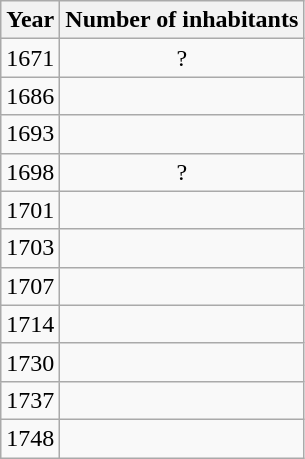<table class="wikitable" style="text-align:center;">
<tr>
<th scope=col>Year</th>
<th scope=col>Number of inhabitants</th>
</tr>
<tr>
<td>1671</td>
<td>?</td>
</tr>
<tr>
<td>1686</td>
<td></td>
</tr>
<tr>
<td>1693</td>
<td></td>
</tr>
<tr>
<td>1698</td>
<td>?</td>
</tr>
<tr>
<td>1701</td>
<td></td>
</tr>
<tr>
<td>1703</td>
<td></td>
</tr>
<tr>
<td>1707</td>
<td></td>
</tr>
<tr>
<td>1714</td>
<td></td>
</tr>
<tr>
<td>1730</td>
<td></td>
</tr>
<tr>
<td>1737</td>
<td></td>
</tr>
<tr>
<td>1748</td>
<td></td>
</tr>
</table>
